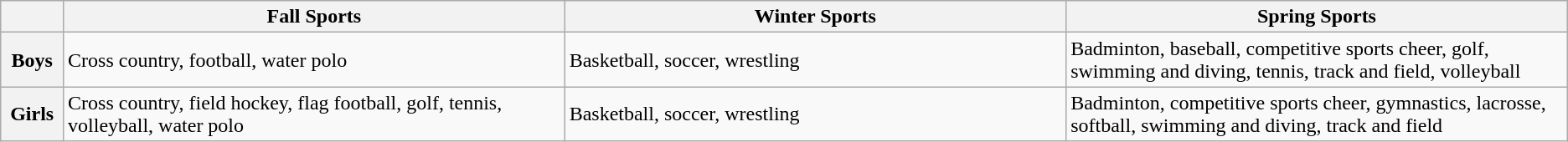<table class="wikitable">
<tr>
<th scope="col" style="width: 4%;"></th>
<th scope="col" style="width: 32%;">Fall Sports</th>
<th scope="col" style="width: 32%;">Winter Sports</th>
<th scope="col" style="width: 32%;">Spring Sports</th>
</tr>
<tr>
<th>Boys</th>
<td>Cross country, football, water polo</td>
<td>Basketball, soccer, wrestling</td>
<td>Badminton, baseball, competitive sports cheer, golf, swimming and diving, tennis, track and field, volleyball</td>
</tr>
<tr>
<th>Girls</th>
<td>Cross country, field hockey, flag football, golf, tennis, volleyball, water polo</td>
<td>Basketball, soccer, wrestling</td>
<td>Badminton, competitive sports cheer, gymnastics, lacrosse, softball, swimming and diving, track and field</td>
</tr>
</table>
